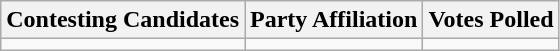<table class="wikitable sortable">
<tr>
<th>Contesting Candidates</th>
<th>Party Affiliation</th>
<th>Votes Polled</th>
</tr>
<tr>
<td></td>
<td></td>
<td></td>
</tr>
</table>
